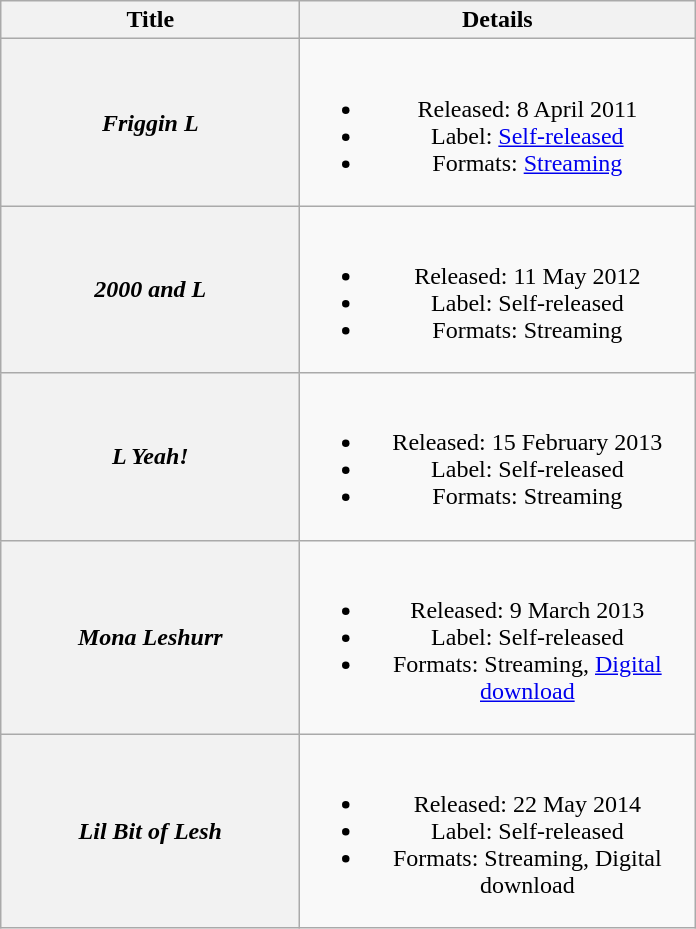<table class="wikitable plainrowheaders" style="text-align:center;">
<tr>
<th scope="col" style="width:12em;">Title</th>
<th scope="col" style="width:16em;">Details</th>
</tr>
<tr>
<th scope="row"><em>Friggin L</em></th>
<td><br><ul><li>Released: 8 April 2011</li><li>Label: <a href='#'>Self-released</a></li><li>Formats: <a href='#'>Streaming</a></li></ul></td>
</tr>
<tr>
<th scope="row"><em>2000 and L</em></th>
<td><br><ul><li>Released: 11 May 2012</li><li>Label: Self-released</li><li>Formats: Streaming</li></ul></td>
</tr>
<tr>
<th scope="row"><em>L Yeah!</em></th>
<td><br><ul><li>Released: 15 February 2013</li><li>Label: Self-released</li><li>Formats: Streaming</li></ul></td>
</tr>
<tr>
<th scope="row"><em>Mona Leshurr</em></th>
<td><br><ul><li>Released: 9 March 2013</li><li>Label: Self-released</li><li>Formats: Streaming, <a href='#'>Digital download</a></li></ul></td>
</tr>
<tr>
<th scope="row"><em>Lil Bit of Lesh</em></th>
<td><br><ul><li>Released: 22 May 2014</li><li>Label: Self-released</li><li>Formats: Streaming, Digital download</li></ul></td>
</tr>
</table>
